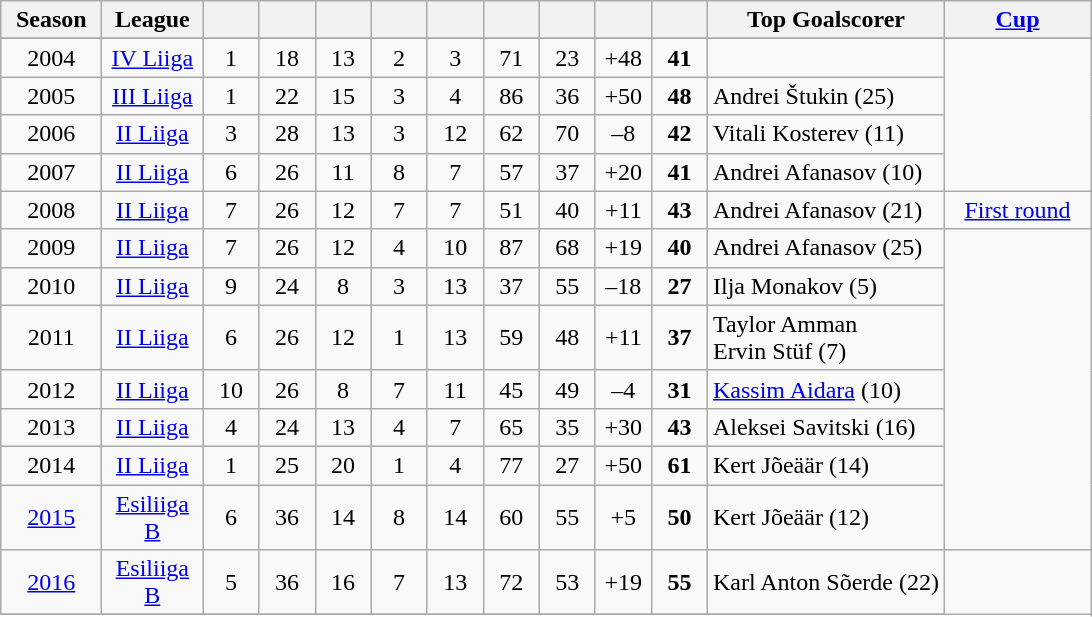<table class="wikitable collapsible">
<tr>
<th width=60px>Season</th>
<th width=60px>League</th>
<th width=30px></th>
<th width=30px></th>
<th width=30px></th>
<th width=30px></th>
<th width=30px></th>
<th width=30px></th>
<th width=30px></th>
<th width=30px></th>
<th width=30px></th>
<th>Top Goalscorer</th>
<th width=90px><a href='#'>Cup</a></th>
</tr>
<tr align=center>
</tr>
<tr align=center>
<td>2004</td>
<td><a href='#'>IV Liiga</a></td>
<td>1</td>
<td>18</td>
<td>13</td>
<td>2</td>
<td>3</td>
<td>71</td>
<td>23</td>
<td>+48</td>
<td><strong>41</strong></td>
<td></td>
<td rowspan="4"></td>
</tr>
<tr align=center>
<td>2005</td>
<td><a href='#'>III Liiga</a></td>
<td>1</td>
<td>22</td>
<td>15</td>
<td>3</td>
<td>4</td>
<td>86</td>
<td>36</td>
<td>+50</td>
<td><strong>48</strong></td>
<td align=left> Andrei Štukin (25)</td>
</tr>
<tr align=center>
<td>2006</td>
<td><a href='#'>II Liiga</a></td>
<td>3</td>
<td>28</td>
<td>13</td>
<td>3</td>
<td>12</td>
<td>62</td>
<td>70</td>
<td>–8</td>
<td><strong>42</strong></td>
<td align=left> Vitali Kosterev (11)</td>
</tr>
<tr align=center>
<td>2007</td>
<td><a href='#'>II Liiga</a></td>
<td>6</td>
<td>26</td>
<td>11</td>
<td>8</td>
<td>7</td>
<td>57</td>
<td>37</td>
<td>+20</td>
<td><strong>41</strong></td>
<td align=left> Andrei Afanasov (10)</td>
</tr>
<tr align=center>
<td>2008</td>
<td><a href='#'>II Liiga</a></td>
<td>7</td>
<td>26</td>
<td>12</td>
<td>7</td>
<td>7</td>
<td>51</td>
<td>40</td>
<td>+11</td>
<td><strong>43</strong></td>
<td align=left> Andrei Afanasov (21)</td>
<td><a href='#'>First round</a></td>
</tr>
<tr align=center>
<td>2009</td>
<td><a href='#'>II Liiga</a></td>
<td>7</td>
<td>26</td>
<td>12</td>
<td>4</td>
<td>10</td>
<td>87</td>
<td>68</td>
<td>+19</td>
<td><strong>40</strong></td>
<td align=left> Andrei Afanasov (25)</td>
<td rowspan="7"></td>
</tr>
<tr align=center>
<td>2010</td>
<td><a href='#'>II Liiga</a></td>
<td>9</td>
<td>24</td>
<td>8</td>
<td>3</td>
<td>13</td>
<td>37</td>
<td>55</td>
<td>–18</td>
<td><strong>27</strong></td>
<td align=left> Ilja Monakov (5)</td>
</tr>
<tr align=center>
<td>2011</td>
<td><a href='#'>II Liiga</a></td>
<td>6</td>
<td>26</td>
<td>12</td>
<td>1</td>
<td>13</td>
<td>59</td>
<td>48</td>
<td>+11</td>
<td><strong>37</strong></td>
<td align=left> Taylor Amman<br> Ervin Stüf (7)</td>
</tr>
<tr align=center>
<td>2012</td>
<td><a href='#'>II Liiga</a></td>
<td>10</td>
<td>26</td>
<td>8</td>
<td>7</td>
<td>11</td>
<td>45</td>
<td>49</td>
<td>–4</td>
<td><strong>31</strong></td>
<td align=left> <a href='#'>Kassim Aidara</a> (10)</td>
</tr>
<tr align=center>
<td>2013</td>
<td><a href='#'>II Liiga</a></td>
<td>4</td>
<td>24</td>
<td>13</td>
<td>4</td>
<td>7</td>
<td>65</td>
<td>35</td>
<td>+30</td>
<td><strong>43</strong></td>
<td align=left> Aleksei Savitski (16)</td>
</tr>
<tr align=center>
<td>2014</td>
<td><a href='#'>II Liiga</a></td>
<td>1</td>
<td>25</td>
<td>20</td>
<td>1</td>
<td>4</td>
<td>77</td>
<td>27</td>
<td>+50</td>
<td><strong>61</strong></td>
<td align=left> Kert Jõeäär (14)</td>
</tr>
<tr align=center>
<td><a href='#'>2015</a></td>
<td><a href='#'>Esiliiga B</a></td>
<td>6</td>
<td>36</td>
<td>14</td>
<td>8</td>
<td>14</td>
<td>60</td>
<td>55</td>
<td>+5</td>
<td><strong>50</strong></td>
<td align=left> Kert Jõeäär (12)</td>
</tr>
<tr align=center>
<td><a href='#'>2016</a></td>
<td><a href='#'>Esiliiga B</a></td>
<td>5</td>
<td>36</td>
<td>16</td>
<td>7</td>
<td>13</td>
<td>72</td>
<td>53</td>
<td>+19</td>
<td><strong>55</strong></td>
<td align=left> Karl Anton Sõerde (22)</td>
</tr>
<tr align=center>
</tr>
</table>
